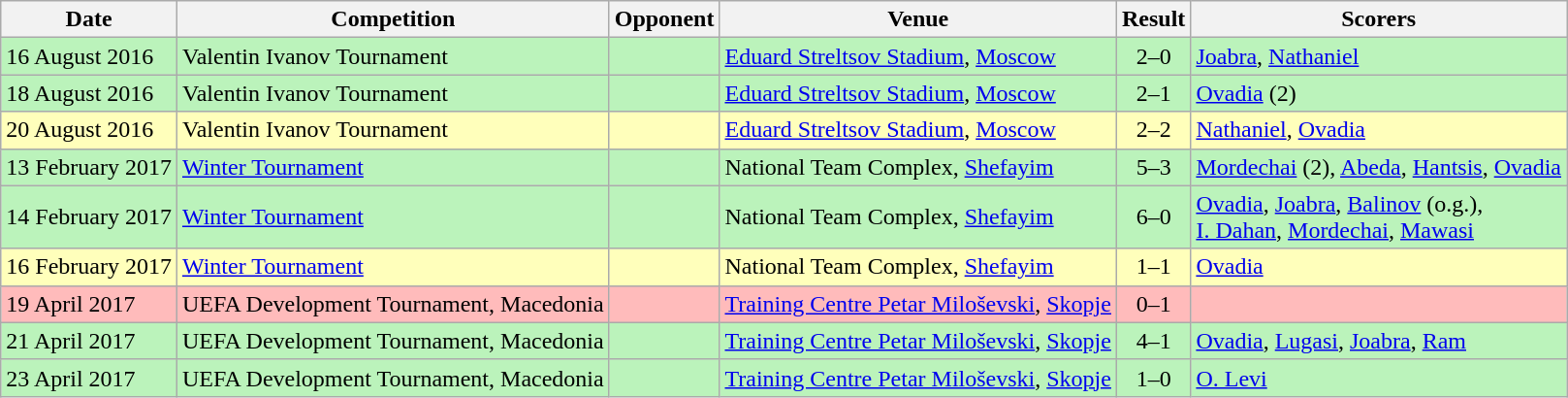<table class="wikitable">
<tr>
<th>Date</th>
<th>Competition</th>
<th>Opponent</th>
<th>Venue</th>
<th>Result</th>
<th>Scorers</th>
</tr>
<tr bgcolor="#BBF3BB">
<td>16 August 2016</td>
<td>Valentin Ivanov Tournament</td>
<td></td>
<td><a href='#'>Eduard Streltsov Stadium</a>, <a href='#'>Moscow</a></td>
<td align=center>2–0</td>
<td><a href='#'>Joabra</a>, <a href='#'>Nathaniel</a></td>
</tr>
<tr bgcolor="#BBF3BB">
<td>18 August 2016</td>
<td>Valentin Ivanov Tournament</td>
<td></td>
<td><a href='#'>Eduard Streltsov Stadium</a>, <a href='#'>Moscow</a></td>
<td align=center>2–1</td>
<td><a href='#'>Ovadia</a> (2)</td>
</tr>
<tr bgcolor="#FFFFBB">
<td>20 August 2016</td>
<td>Valentin Ivanov Tournament</td>
<td></td>
<td><a href='#'>Eduard Streltsov Stadium</a>, <a href='#'>Moscow</a></td>
<td align=center>2–2</td>
<td><a href='#'>Nathaniel</a>, <a href='#'>Ovadia</a></td>
</tr>
<tr bgcolor="#BBF3BB">
<td>13 February 2017</td>
<td><a href='#'>Winter Tournament</a></td>
<td></td>
<td>National Team Complex, <a href='#'>Shefayim</a></td>
<td align=center>5–3</td>
<td><a href='#'>Mordechai</a> (2), <a href='#'>Abeda</a>, <a href='#'>Hantsis</a>, <a href='#'>Ovadia</a></td>
</tr>
<tr bgcolor="#BBF3BB">
<td>14 February 2017</td>
<td><a href='#'>Winter Tournament</a></td>
<td></td>
<td>National Team Complex, <a href='#'>Shefayim</a></td>
<td align=center>6–0</td>
<td><a href='#'>Ovadia</a>, <a href='#'>Joabra</a>, <a href='#'>Balinov</a> (o.g.),<br> <a href='#'>I. Dahan</a>, <a href='#'>Mordechai</a>, <a href='#'>Mawasi</a></td>
</tr>
<tr bgcolor="#FFFFBB">
<td>16 February 2017</td>
<td><a href='#'>Winter Tournament</a></td>
<td></td>
<td>National Team Complex, <a href='#'>Shefayim</a></td>
<td align=center>1–1</td>
<td><a href='#'>Ovadia</a></td>
</tr>
<tr bgcolor="#FFBBBB">
<td>19 April 2017</td>
<td>UEFA Development Tournament, Macedonia</td>
<td></td>
<td><a href='#'>Training Centre Petar Miloševski</a>, <a href='#'>Skopje</a></td>
<td align=center>0–1</td>
<td></td>
</tr>
<tr bgcolor="#BBF3BB">
<td>21 April 2017</td>
<td>UEFA Development Tournament, Macedonia</td>
<td></td>
<td><a href='#'>Training Centre Petar Miloševski</a>, <a href='#'>Skopje</a></td>
<td align=center>4–1</td>
<td><a href='#'>Ovadia</a>, <a href='#'>Lugasi</a>, <a href='#'>Joabra</a>, <a href='#'>Ram</a></td>
</tr>
<tr bgcolor="#BBF3BB">
<td>23 April 2017</td>
<td>UEFA Development Tournament, Macedonia</td>
<td></td>
<td><a href='#'>Training Centre Petar Miloševski</a>, <a href='#'>Skopje</a></td>
<td align=center>1–0</td>
<td><a href='#'>O. Levi</a></td>
</tr>
</table>
